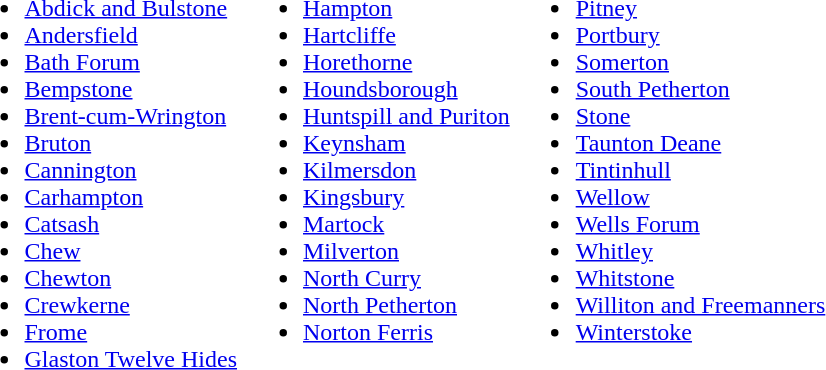<table>
<tr>
<td valign="top"><br><ul><li><a href='#'>Abdick and Bulstone</a></li><li><a href='#'>Andersfield</a></li><li><a href='#'>Bath Forum</a></li><li><a href='#'>Bempstone</a></li><li><a href='#'>Brent-cum-Wrington</a></li><li><a href='#'>Bruton</a></li><li><a href='#'>Cannington</a></li><li><a href='#'>Carhampton</a></li><li><a href='#'>Catsash</a></li><li><a href='#'>Chew</a></li><li><a href='#'>Chewton</a></li><li><a href='#'>Crewkerne</a></li><li><a href='#'>Frome</a></li><li><a href='#'>Glaston Twelve Hides</a></li></ul></td>
<td valign="top"><br><ul><li><a href='#'>Hampton</a></li><li><a href='#'>Hartcliffe</a></li><li><a href='#'>Horethorne</a></li><li><a href='#'>Houndsborough</a></li><li><a href='#'>Huntspill and Puriton</a></li><li><a href='#'>Keynsham</a></li><li><a href='#'>Kilmersdon</a></li><li><a href='#'>Kingsbury</a></li><li><a href='#'>Martock</a></li><li><a href='#'>Milverton</a></li><li><a href='#'>North Curry</a></li><li><a href='#'>North Petherton</a></li><li><a href='#'>Norton Ferris</a></li></ul></td>
<td valign="top"><br><ul><li><a href='#'>Pitney</a></li><li><a href='#'>Portbury</a></li><li><a href='#'>Somerton</a></li><li><a href='#'>South Petherton</a></li><li><a href='#'>Stone</a></li><li><a href='#'>Taunton Deane</a></li><li><a href='#'>Tintinhull</a></li><li><a href='#'>Wellow</a></li><li><a href='#'>Wells Forum</a></li><li><a href='#'>Whitley</a></li><li><a href='#'>Whitstone</a></li><li><a href='#'>Williton and Freemanners</a></li><li><a href='#'>Winterstoke</a></li></ul></td>
</tr>
</table>
